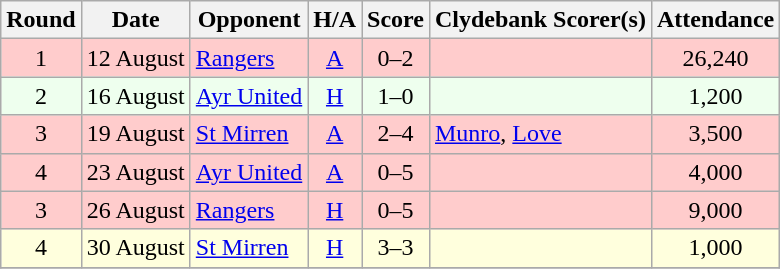<table class="wikitable" style="text-align:center">
<tr>
<th>Round</th>
<th>Date</th>
<th>Opponent</th>
<th>H/A</th>
<th>Score</th>
<th>Clydebank Scorer(s)</th>
<th>Attendance</th>
</tr>
<tr bgcolor=#FFCCCC>
<td>1</td>
<td align=left>12 August</td>
<td align=left><a href='#'>Rangers</a></td>
<td><a href='#'>A</a></td>
<td>0–2</td>
<td align=left></td>
<td>26,240</td>
</tr>
<tr bgcolor=#EEFFEE>
<td>2</td>
<td align=left>16 August</td>
<td align=left><a href='#'>Ayr United</a></td>
<td><a href='#'>H</a></td>
<td>1–0</td>
<td align=left></td>
<td>1,200</td>
</tr>
<tr bgcolor=#FFCCCC>
<td>3</td>
<td align=left>19 August</td>
<td align=left><a href='#'>St Mirren</a></td>
<td><a href='#'>A</a></td>
<td>2–4</td>
<td align=left><a href='#'>Munro</a>, <a href='#'>Love</a></td>
<td>3,500</td>
</tr>
<tr bgcolor=#FFCCCC>
<td>4</td>
<td align=left>23 August</td>
<td align=left><a href='#'>Ayr United</a></td>
<td><a href='#'>A</a></td>
<td>0–5</td>
<td align=left></td>
<td>4,000</td>
</tr>
<tr bgcolor=#FFCCCC>
<td>3</td>
<td align=left>26 August</td>
<td align=left><a href='#'>Rangers</a></td>
<td><a href='#'>H</a></td>
<td>0–5</td>
<td align=left></td>
<td>9,000</td>
</tr>
<tr bgcolor=#FFFFDD>
<td>4</td>
<td align=left>30 August</td>
<td align=left><a href='#'>St Mirren</a></td>
<td><a href='#'>H</a></td>
<td>3–3</td>
<td align=left></td>
<td>1,000</td>
</tr>
<tr>
</tr>
</table>
